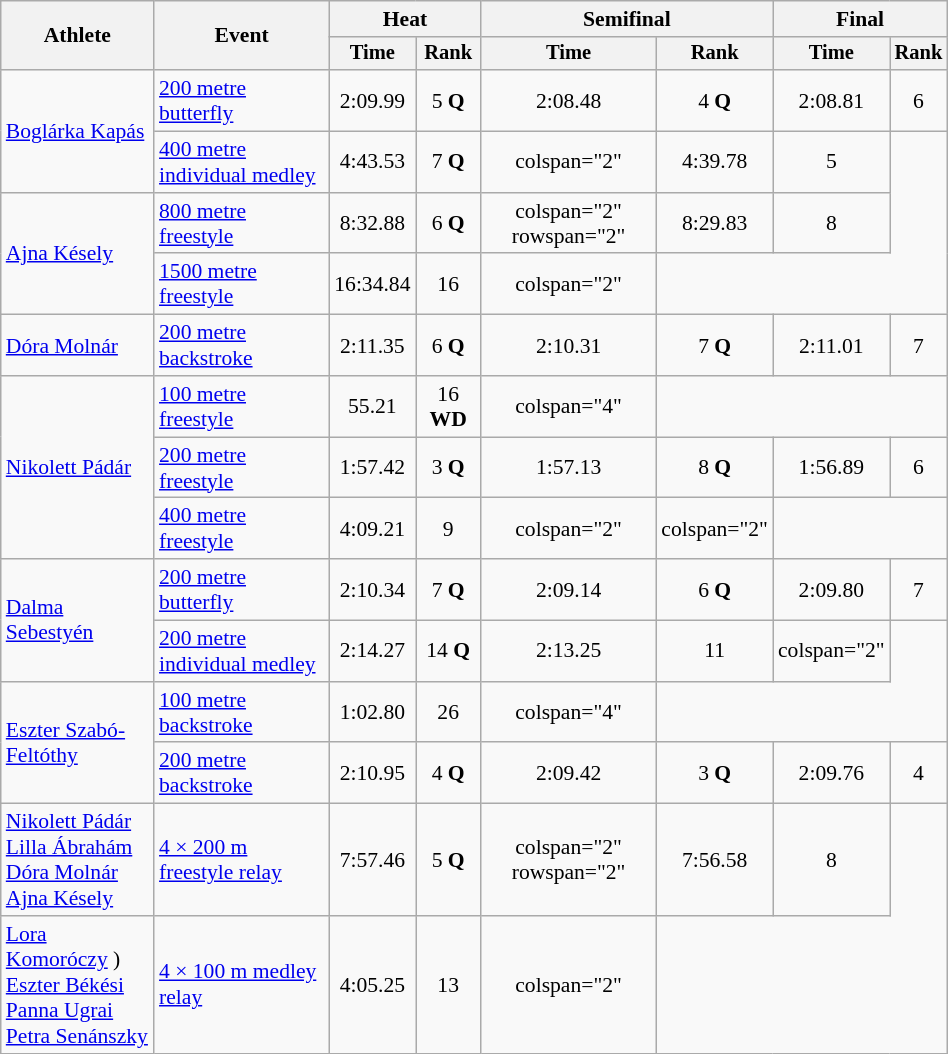<table class="wikitable" style="text-align:center; font-size:90%; width:50%;">
<tr>
<th rowspan="2">Athlete</th>
<th rowspan="2">Event</th>
<th colspan="2">Heat</th>
<th colspan="2">Semifinal</th>
<th colspan="2">Final</th>
</tr>
<tr style="font-size:95%">
<th>Time</th>
<th>Rank</th>
<th>Time</th>
<th>Rank</th>
<th>Time</th>
<th>Rank</th>
</tr>
<tr align=center>
<td align=left rowspan=2><a href='#'>Boglárka Kapás</a></td>
<td align=left><a href='#'>200 metre butterfly</a></td>
<td>2:09.99</td>
<td>5 <strong>Q</strong></td>
<td>2:08.48</td>
<td>4 <strong>Q</strong></td>
<td>2:08.81</td>
<td>6</td>
</tr>
<tr align=center>
<td align=left><a href='#'>400 metre individual medley</a></td>
<td>4:43.53</td>
<td>7 <strong>Q</strong></td>
<td>colspan="2" </td>
<td>4:39.78</td>
<td>5</td>
</tr>
<tr align=center>
<td align=left rowspan="2"><a href='#'>Ajna Késely</a></td>
<td align=left><a href='#'>800 metre freestyle</a></td>
<td>8:32.88</td>
<td>6 <strong>Q</strong></td>
<td>colspan="2" rowspan="2" </td>
<td>8:29.83</td>
<td>8</td>
</tr>
<tr align=center>
<td align=left><a href='#'>1500 metre freestyle</a></td>
<td>16:34.84</td>
<td>16</td>
<td>colspan="2" </td>
</tr>
<tr align=center>
<td align=left><a href='#'>Dóra Molnár</a></td>
<td align=left><a href='#'>200 metre backstroke</a></td>
<td>2:11.35</td>
<td>6 <strong>Q</strong></td>
<td>2:10.31</td>
<td>7 <strong>Q</strong></td>
<td>2:11.01</td>
<td>7</td>
</tr>
<tr align=center>
<td align=left rowspan=3><a href='#'>Nikolett Pádár</a></td>
<td align=left><a href='#'>100 metre freestyle</a></td>
<td>55.21</td>
<td>16 <strong>WD</strong></td>
<td>colspan="4" </td>
</tr>
<tr align=center>
<td align=left><a href='#'>200 metre freestyle</a></td>
<td>1:57.42</td>
<td>3 <strong>Q</strong></td>
<td>1:57.13</td>
<td>8 <strong>Q</strong></td>
<td>1:56.89</td>
<td>6</td>
</tr>
<tr align=center>
<td align=left><a href='#'>400 metre freestyle</a></td>
<td>4:09.21</td>
<td>9</td>
<td>colspan="2" </td>
<td>colspan="2" </td>
</tr>
<tr align=center>
<td align=left rowspan="2"><a href='#'>Dalma Sebestyén</a></td>
<td align=left><a href='#'>200 metre butterfly</a></td>
<td>2:10.34</td>
<td>7 <strong>Q</strong></td>
<td>2:09.14</td>
<td>6 <strong>Q</strong></td>
<td>2:09.80</td>
<td>7</td>
</tr>
<tr align=center>
<td align=left><a href='#'>200 metre individual medley</a></td>
<td>2:14.27</td>
<td>14 <strong>Q</strong></td>
<td>2:13.25</td>
<td>11</td>
<td>colspan="2" </td>
</tr>
<tr align=center>
<td align=left rowspan="2"><a href='#'>Eszter Szabó-Feltóthy</a></td>
<td align=left><a href='#'>100 metre backstroke</a></td>
<td>1:02.80</td>
<td>26</td>
<td>colspan="4" </td>
</tr>
<tr align=center>
<td align=left><a href='#'>200 metre backstroke</a></td>
<td>2:10.95</td>
<td>4 <strong>Q</strong></td>
<td>2:09.42</td>
<td>3 <strong>Q</strong></td>
<td>2:09.76</td>
<td>4</td>
</tr>
<tr>
<td align=left><a href='#'>Nikolett Pádár</a> <br><a href='#'>Lilla Ábrahám</a><br><a href='#'>Dóra Molnár</a> <br><a href='#'>Ajna Késely</a></td>
<td align=left><a href='#'>4 × 200 m freestyle relay</a></td>
<td>7:57.46</td>
<td>5 <strong>Q</strong></td>
<td>colspan="2" rowspan="2" </td>
<td>7:56.58</td>
<td>8</td>
</tr>
<tr>
<td align=left><a href='#'>Lora Komoróczy</a> )<br><a href='#'>Eszter Békési</a><br><a href='#'>Panna Ugrai</a> <br><a href='#'>Petra Senánszky</a></td>
<td align=left><a href='#'>4 × 100 m medley relay</a></td>
<td>4:05.25</td>
<td>13</td>
<td>colspan="2"  </td>
</tr>
</table>
